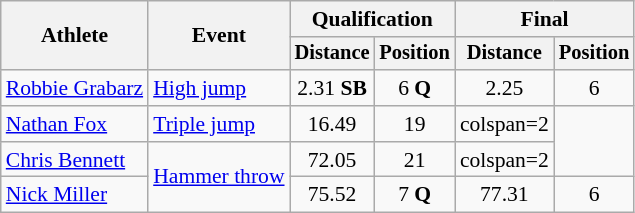<table class=wikitable style="font-size:90%">
<tr>
<th rowspan="2">Athlete</th>
<th rowspan="2">Event</th>
<th colspan="2">Qualification</th>
<th colspan="2">Final</th>
</tr>
<tr style="font-size:95%">
<th>Distance</th>
<th>Position</th>
<th>Distance</th>
<th>Position</th>
</tr>
<tr style=text-align:center>
<td style=text-align:left><a href='#'>Robbie Grabarz</a></td>
<td style="text-align:left;"><a href='#'>High jump</a></td>
<td>2.31 <strong>SB</strong></td>
<td>6 <strong>Q</strong></td>
<td>2.25</td>
<td>6</td>
</tr>
<tr style=text-align:center>
<td style=text-align:left><a href='#'>Nathan Fox</a></td>
<td style=text-align:left><a href='#'>Triple jump</a></td>
<td>16.49</td>
<td>19</td>
<td>colspan=2 </td>
</tr>
<tr style=text-align:center>
<td style=text-align:left><a href='#'>Chris Bennett</a></td>
<td style=text-align:left rowspan=2><a href='#'>Hammer throw</a></td>
<td>72.05</td>
<td>21</td>
<td>colspan=2 </td>
</tr>
<tr style=text-align:center>
<td style=text-align:left><a href='#'>Nick Miller</a></td>
<td>75.52</td>
<td>7 <strong>Q</strong></td>
<td>77.31</td>
<td>6</td>
</tr>
</table>
